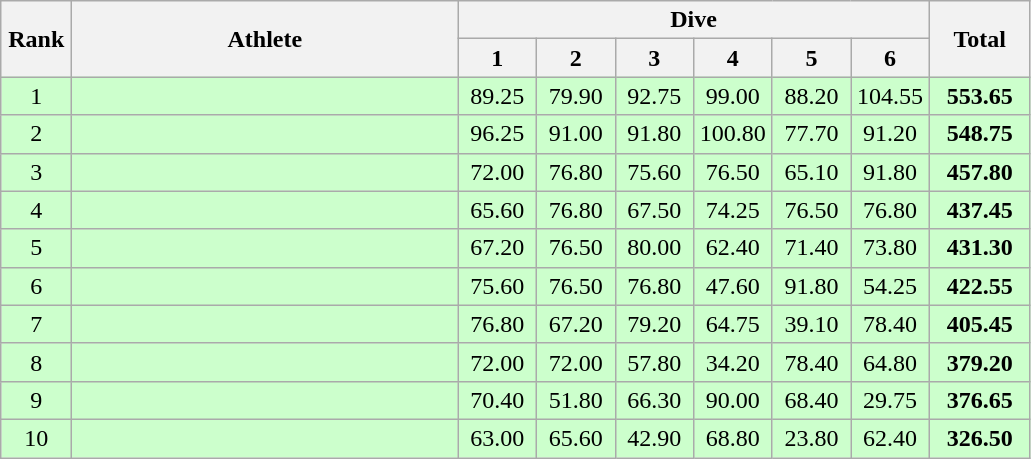<table class=wikitable style="text-align:center">
<tr>
<th rowspan="2" width=40>Rank</th>
<th rowspan="2" width=250>Athlete</th>
<th colspan="6">Dive</th>
<th rowspan="2" width=60>Total</th>
</tr>
<tr>
<th width=45>1</th>
<th width=45>2</th>
<th width=45>3</th>
<th width=45>4</th>
<th width=45>5</th>
<th width=45>6</th>
</tr>
<tr bgcolor="ccffcc">
<td>1</td>
<td align=left></td>
<td>89.25</td>
<td>79.90</td>
<td>92.75</td>
<td>99.00</td>
<td>88.20</td>
<td>104.55</td>
<td><strong>553.65</strong></td>
</tr>
<tr bgcolor="ccffcc">
<td>2</td>
<td align=left></td>
<td>96.25</td>
<td>91.00</td>
<td>91.80</td>
<td>100.80</td>
<td>77.70</td>
<td>91.20</td>
<td><strong>548.75</strong></td>
</tr>
<tr bgcolor="ccffcc">
<td>3</td>
<td align=left></td>
<td>72.00</td>
<td>76.80</td>
<td>75.60</td>
<td>76.50</td>
<td>65.10</td>
<td>91.80</td>
<td><strong>457.80</strong></td>
</tr>
<tr bgcolor="ccffcc">
<td>4</td>
<td align=left></td>
<td>65.60</td>
<td>76.80</td>
<td>67.50</td>
<td>74.25</td>
<td>76.50</td>
<td>76.80</td>
<td><strong>437.45</strong></td>
</tr>
<tr bgcolor="ccffcc">
<td>5</td>
<td align=left></td>
<td>67.20</td>
<td>76.50</td>
<td>80.00</td>
<td>62.40</td>
<td>71.40</td>
<td>73.80</td>
<td><strong>431.30</strong></td>
</tr>
<tr bgcolor="ccffcc">
<td>6</td>
<td align=left></td>
<td>75.60</td>
<td>76.50</td>
<td>76.80</td>
<td>47.60</td>
<td>91.80</td>
<td>54.25</td>
<td><strong>422.55</strong></td>
</tr>
<tr bgcolor="ccffcc">
<td>7</td>
<td align=left></td>
<td>76.80</td>
<td>67.20</td>
<td>79.20</td>
<td>64.75</td>
<td>39.10</td>
<td>78.40</td>
<td><strong>405.45</strong></td>
</tr>
<tr bgcolor="ccffcc">
<td>8</td>
<td align=left></td>
<td>72.00</td>
<td>72.00</td>
<td>57.80</td>
<td>34.20</td>
<td>78.40</td>
<td>64.80</td>
<td><strong>379.20</strong></td>
</tr>
<tr bgcolor="ccffcc">
<td>9</td>
<td align=left></td>
<td>70.40</td>
<td>51.80</td>
<td>66.30</td>
<td>90.00</td>
<td>68.40</td>
<td>29.75</td>
<td><strong>376.65</strong></td>
</tr>
<tr bgcolor="ccffcc">
<td>10</td>
<td align=left></td>
<td>63.00</td>
<td>65.60</td>
<td>42.90</td>
<td>68.80</td>
<td>23.80</td>
<td>62.40</td>
<td><strong>326.50</strong></td>
</tr>
</table>
